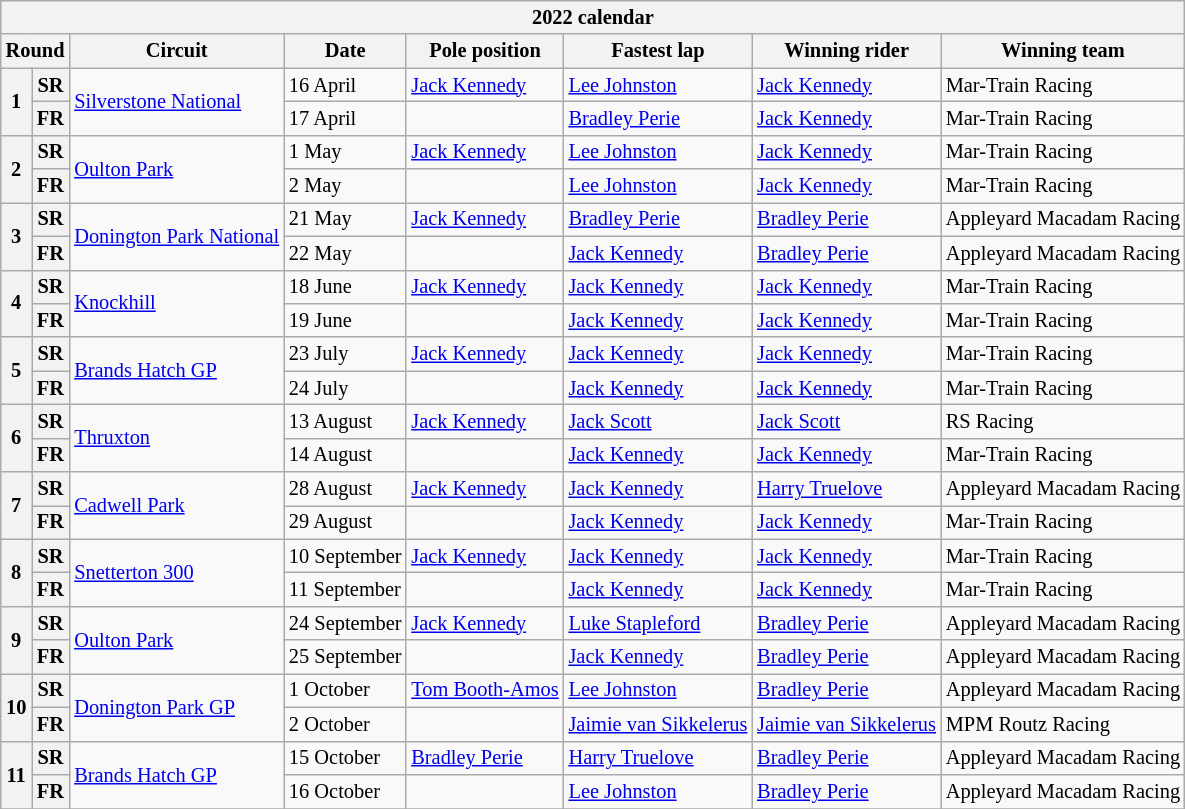<table class="wikitable" style="font-size: 85%">
<tr>
<th colspan=8>2022 calendar</th>
</tr>
<tr>
<th colspan=2>Round</th>
<th>Circuit</th>
<th>Date</th>
<th>Pole position</th>
<th>Fastest lap</th>
<th>Winning rider</th>
<th>Winning team</th>
</tr>
<tr>
<th rowspan="2">1</th>
<th>SR</th>
<td rowspan="2"> <a href='#'>Silverstone National</a></td>
<td>16 April</td>
<td> <a href='#'>Jack Kennedy</a></td>
<td> <a href='#'>Lee Johnston</a></td>
<td> <a href='#'>Jack Kennedy</a></td>
<td>Mar-Train Racing</td>
</tr>
<tr>
<th>FR</th>
<td rowspan=1>17 April</td>
<td></td>
<td> <a href='#'>Bradley Perie</a></td>
<td> <a href='#'>Jack Kennedy</a></td>
<td>Mar-Train Racing</td>
</tr>
<tr>
<th rowspan="2">2</th>
<th>SR</th>
<td rowspan="2"> <a href='#'>Oulton Park</a></td>
<td>1 May</td>
<td> <a href='#'>Jack Kennedy</a></td>
<td> <a href='#'>Lee Johnston</a></td>
<td> <a href='#'>Jack Kennedy</a></td>
<td>Mar-Train Racing</td>
</tr>
<tr>
<th>FR</th>
<td rowspan=1>2 May</td>
<td></td>
<td> <a href='#'>Lee Johnston</a></td>
<td> <a href='#'>Jack Kennedy</a></td>
<td>Mar-Train Racing</td>
</tr>
<tr>
<th rowspan="2">3</th>
<th>SR</th>
<td rowspan="2"> <a href='#'>Donington Park National</a></td>
<td>21 May</td>
<td> <a href='#'>Jack Kennedy</a></td>
<td> <a href='#'>Bradley Perie</a></td>
<td> <a href='#'>Bradley Perie</a></td>
<td>Appleyard Macadam Racing</td>
</tr>
<tr>
<th>FR</th>
<td rowspan=1>22 May</td>
<td></td>
<td> <a href='#'>Jack Kennedy</a></td>
<td> <a href='#'>Bradley Perie</a></td>
<td>Appleyard Macadam Racing</td>
</tr>
<tr>
<th rowspan="2">4</th>
<th>SR</th>
<td rowspan="2"> <a href='#'>Knockhill</a></td>
<td>18 June</td>
<td> <a href='#'>Jack Kennedy</a></td>
<td> <a href='#'>Jack Kennedy</a></td>
<td> <a href='#'>Jack Kennedy</a></td>
<td>Mar-Train Racing</td>
</tr>
<tr>
<th>FR</th>
<td rowspan=1>19 June</td>
<td></td>
<td> <a href='#'>Jack Kennedy</a></td>
<td> <a href='#'>Jack Kennedy</a></td>
<td>Mar-Train Racing</td>
</tr>
<tr>
<th rowspan="2">5</th>
<th>SR</th>
<td rowspan="2"> <a href='#'>Brands Hatch GP</a></td>
<td>23 July</td>
<td> <a href='#'>Jack Kennedy</a></td>
<td> <a href='#'>Jack Kennedy</a></td>
<td> <a href='#'>Jack Kennedy</a></td>
<td>Mar-Train Racing</td>
</tr>
<tr>
<th>FR</th>
<td rowspan=1>24 July</td>
<td></td>
<td> <a href='#'>Jack Kennedy</a></td>
<td> <a href='#'>Jack Kennedy</a></td>
<td>Mar-Train Racing</td>
</tr>
<tr>
<th rowspan="2">6</th>
<th>SR</th>
<td rowspan="2"> <a href='#'>Thruxton</a></td>
<td>13 August</td>
<td> <a href='#'>Jack Kennedy</a></td>
<td> <a href='#'>Jack Scott</a></td>
<td> <a href='#'>Jack Scott</a></td>
<td>RS Racing</td>
</tr>
<tr>
<th>FR</th>
<td rowspan=1>14 August</td>
<td></td>
<td> <a href='#'>Jack Kennedy</a></td>
<td> <a href='#'>Jack Kennedy</a></td>
<td>Mar-Train Racing</td>
</tr>
<tr>
<th rowspan="2">7</th>
<th>SR</th>
<td rowspan="2"> <a href='#'>Cadwell Park</a></td>
<td>28 August</td>
<td> <a href='#'>Jack Kennedy</a></td>
<td> <a href='#'>Jack Kennedy</a></td>
<td> <a href='#'>Harry Truelove</a></td>
<td>Appleyard Macadam Racing</td>
</tr>
<tr>
<th>FR</th>
<td rowspan=1>29 August</td>
<td></td>
<td> <a href='#'>Jack Kennedy</a></td>
<td> <a href='#'>Jack Kennedy</a></td>
<td>Mar-Train Racing</td>
</tr>
<tr>
<th rowspan="2">8</th>
<th>SR</th>
<td rowspan="2"> <a href='#'>Snetterton 300</a></td>
<td>10 September</td>
<td> <a href='#'>Jack Kennedy</a></td>
<td> <a href='#'>Jack Kennedy</a></td>
<td> <a href='#'>Jack Kennedy</a></td>
<td>Mar-Train Racing</td>
</tr>
<tr>
<th>FR</th>
<td rowspan=1>11 September</td>
<td></td>
<td> <a href='#'>Jack Kennedy</a></td>
<td> <a href='#'>Jack Kennedy</a></td>
<td>Mar-Train Racing</td>
</tr>
<tr>
<th rowspan="2">9</th>
<th>SR</th>
<td rowspan="2"> <a href='#'>Oulton Park</a></td>
<td>24 September</td>
<td> <a href='#'>Jack Kennedy</a></td>
<td> <a href='#'>Luke Stapleford</a></td>
<td> <a href='#'>Bradley Perie</a></td>
<td>Appleyard Macadam Racing</td>
</tr>
<tr>
<th>FR</th>
<td rowspan=1>25 September</td>
<td></td>
<td> <a href='#'>Jack Kennedy</a></td>
<td> <a href='#'>Bradley Perie</a></td>
<td>Appleyard Macadam Racing</td>
</tr>
<tr>
<th rowspan="2">10</th>
<th>SR</th>
<td rowspan="2"> <a href='#'>Donington Park GP</a></td>
<td>1 October</td>
<td> <a href='#'>Tom Booth-Amos</a></td>
<td> <a href='#'>Lee Johnston</a></td>
<td> <a href='#'>Bradley Perie</a></td>
<td>Appleyard Macadam Racing</td>
</tr>
<tr>
<th>FR</th>
<td rowspan=1>2 October</td>
<td></td>
<td> <a href='#'>Jaimie van Sikkelerus</a></td>
<td> <a href='#'>Jaimie van Sikkelerus</a></td>
<td>MPM Routz Racing</td>
</tr>
<tr>
<th rowspan="2">11</th>
<th>SR</th>
<td rowspan="2"> <a href='#'>Brands Hatch GP</a></td>
<td>15 October</td>
<td> <a href='#'>Bradley Perie</a></td>
<td> <a href='#'>Harry Truelove</a></td>
<td> <a href='#'>Bradley Perie</a></td>
<td>Appleyard Macadam Racing</td>
</tr>
<tr>
<th>FR</th>
<td rowspan=1>16 October</td>
<td></td>
<td> <a href='#'>Lee Johnston</a></td>
<td> <a href='#'>Bradley Perie</a></td>
<td>Appleyard Macadam Racing</td>
</tr>
<tr>
</tr>
</table>
